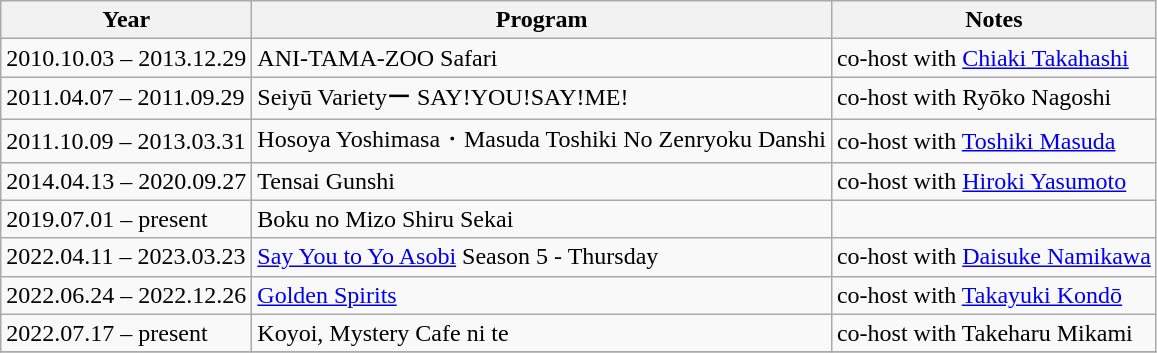<table class="wikitable">
<tr>
<th>Year</th>
<th>Program</th>
<th>Notes</th>
</tr>
<tr>
<td>2010.10.03 – 2013.12.29</td>
<td>ANI-TAMA-ZOO Safari</td>
<td>co-host with <a href='#'>Chiaki Takahashi</a></td>
</tr>
<tr>
<td>2011.04.07 – 2011.09.29</td>
<td>Seiyū Varietyー SAY!YOU!SAY!ME!</td>
<td>co-host with Ryōko Nagoshi</td>
</tr>
<tr>
<td>2011.10.09 – 2013.03.31</td>
<td>Hosoya Yoshimasa・Masuda Toshiki No Zenryoku Danshi</td>
<td>co-host with <a href='#'>Toshiki Masuda</a></td>
</tr>
<tr>
<td>2014.04.13 – 2020.09.27</td>
<td>Tensai Gunshi</td>
<td>co-host with <a href='#'>Hiroki Yasumoto</a></td>
</tr>
<tr>
<td>2019.07.01 – present</td>
<td>Boku no Mizo Shiru Sekai</td>
<td></td>
</tr>
<tr>
<td>2022.04.11 – 2023.03.23</td>
<td><a href='#'>Say You to Yo Asobi</a> Season 5 - Thursday</td>
<td>co-host with <a href='#'>Daisuke Namikawa</a></td>
</tr>
<tr>
<td>2022.06.24 – 2022.12.26</td>
<td><a href='#'>Golden Spirits</a></td>
<td>co-host with <a href='#'>Takayuki Kondō</a></td>
</tr>
<tr>
<td>2022.07.17 – present</td>
<td>Koyoi, Mystery Cafe ni te</td>
<td>co-host with Takeharu Mikami</td>
</tr>
<tr>
</tr>
</table>
